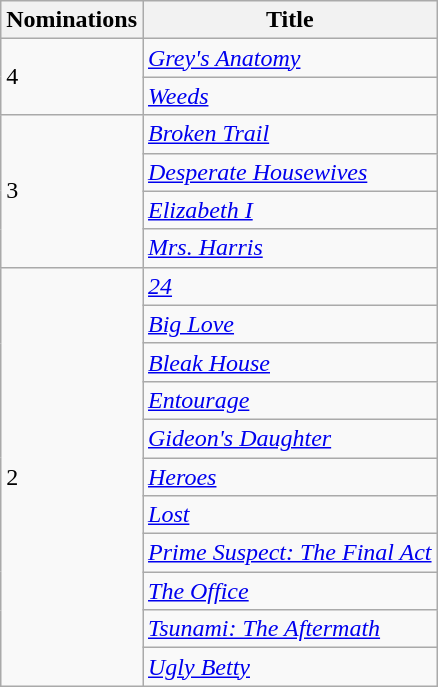<table class="wikitable">
<tr>
<th>Nominations</th>
<th>Title</th>
</tr>
<tr>
<td rowspan="2">4</td>
<td><em><a href='#'>Grey's Anatomy</a></em></td>
</tr>
<tr>
<td><em><a href='#'>Weeds</a></em></td>
</tr>
<tr>
<td rowspan="4">3</td>
<td><em><a href='#'>Broken Trail</a></em></td>
</tr>
<tr>
<td><em><a href='#'>Desperate Housewives</a></em></td>
</tr>
<tr>
<td><em><a href='#'>Elizabeth I</a></em></td>
</tr>
<tr>
<td><em><a href='#'>Mrs. Harris</a></em></td>
</tr>
<tr>
<td rowspan="11">2</td>
<td><em><a href='#'>24</a></em></td>
</tr>
<tr>
<td><em><a href='#'>Big Love</a></em></td>
</tr>
<tr>
<td><em><a href='#'>Bleak House</a></em></td>
</tr>
<tr>
<td><em><a href='#'>Entourage</a></em></td>
</tr>
<tr>
<td><em><a href='#'>Gideon's Daughter</a></em></td>
</tr>
<tr>
<td><em><a href='#'>Heroes</a></em></td>
</tr>
<tr>
<td><em><a href='#'>Lost</a></em></td>
</tr>
<tr>
<td><em><a href='#'>Prime Suspect: The Final Act</a></em></td>
</tr>
<tr>
<td><em><a href='#'>The Office</a></em></td>
</tr>
<tr>
<td><em><a href='#'>Tsunami: The Aftermath</a></em></td>
</tr>
<tr>
<td><em><a href='#'>Ugly Betty</a></em></td>
</tr>
</table>
